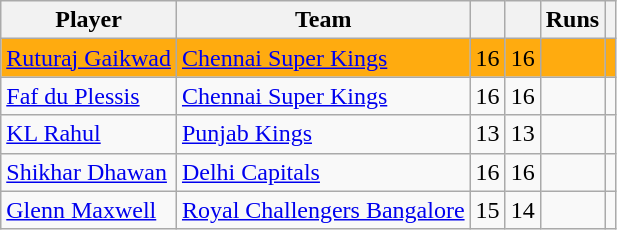<table class="wikitable sortable" style="text-align:center">
<tr>
<th class="unsortable">Player</th>
<th>Team</th>
<th></th>
<th></th>
<th>Runs</th>
<th></th>
</tr>
<tr style="background:#FFAB0F">
<td style="text-align:left"><a href='#'>Ruturaj Gaikwad</a></td>
<td style="text-align:left"><a href='#'>Chennai Super Kings</a></td>
<td>16</td>
<td>16</td>
<td><strong></strong></td>
<td></td>
</tr>
<tr>
<td style="text-align:left"><a href='#'>Faf du Plessis</a></td>
<td style="text-align:left"><a href='#'>Chennai Super Kings</a></td>
<td>16</td>
<td>16</td>
<td><strong></strong></td>
<td></td>
</tr>
<tr>
<td style="text-align:left"><a href='#'>KL Rahul</a></td>
<td style="text-align:left"><a href='#'>Punjab Kings</a></td>
<td>13</td>
<td>13</td>
<td><strong></strong></td>
<td></td>
</tr>
<tr>
<td style="text-align:left"><a href='#'>Shikhar Dhawan</a></td>
<td style="text-align:left"><a href='#'>Delhi Capitals</a></td>
<td>16</td>
<td>16</td>
<td><strong></strong></td>
<td></td>
</tr>
<tr>
<td style="text-align:left"><a href='#'>Glenn Maxwell</a></td>
<td style="text-align:left"><a href='#'>Royal Challengers Bangalore</a></td>
<td>15</td>
<td>14</td>
<td><strong></strong></td>
<td></td>
</tr>
</table>
